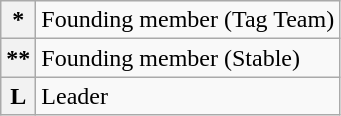<table class="wikitable">
<tr>
<th>*</th>
<td>Founding member (Tag Team)</td>
</tr>
<tr>
<th>**</th>
<td>Founding member (Stable)</td>
</tr>
<tr>
<th><strong>L</strong></th>
<td>Leader</td>
</tr>
</table>
